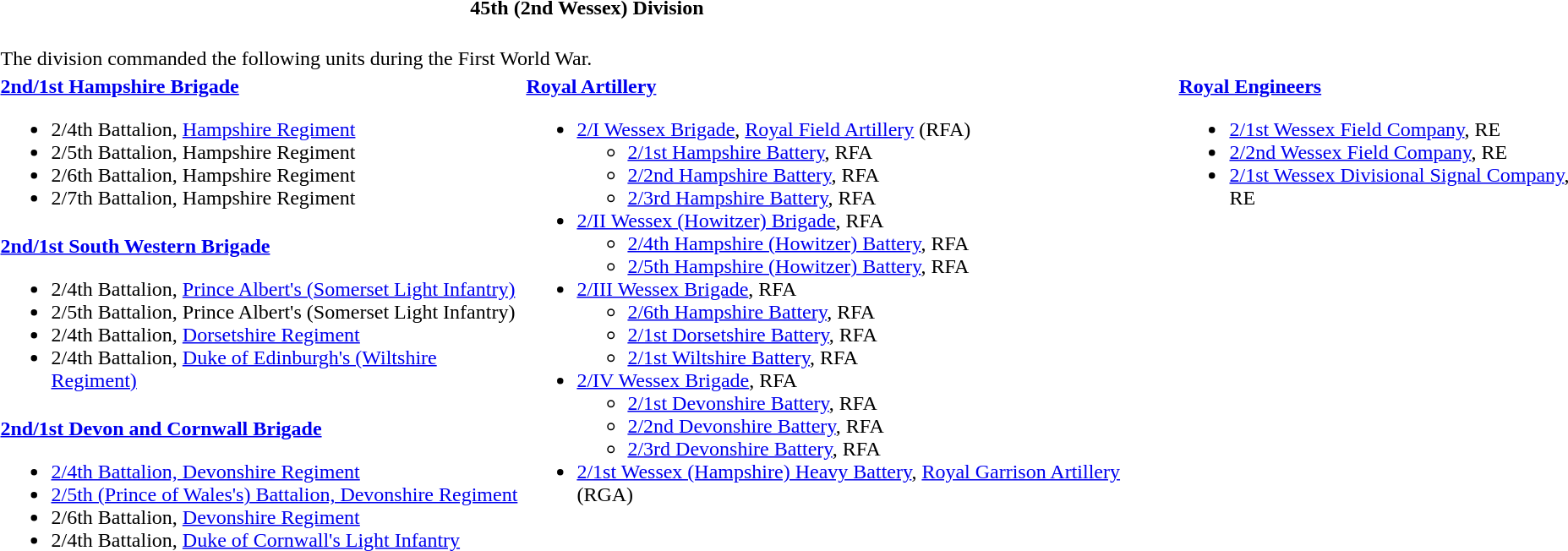<table class="toccolours collapsible collapsed" style="width:100%; background:transparent;">
<tr>
<th colspan=2>45th (2nd Wessex) Division</th>
</tr>
<tr>
<td colspan=2><br>The division commanded the following units during the First World War.</td>
</tr>
<tr valign=top>
<td><strong><a href='#'>2nd/1st Hampshire Brigade</a></strong><br><ul><li>2/4th Battalion, <a href='#'>Hampshire Regiment</a></li><li>2/5th Battalion, Hampshire Regiment</li><li>2/6th Battalion, Hampshire Regiment</li><li>2/7th Battalion, Hampshire Regiment</li></ul></td>
<td rowspan=3><strong><a href='#'>Royal Artillery</a></strong><br><ul><li><a href='#'>2/I Wessex Brigade</a>, <a href='#'>Royal Field Artillery</a> (RFA)<ul><li><a href='#'>2/1st Hampshire Battery</a>, RFA</li><li><a href='#'>2/2nd Hampshire Battery</a>, RFA</li><li><a href='#'>2/3rd Hampshire Battery</a>, RFA</li></ul></li><li><a href='#'>2/II Wessex (Howitzer) Brigade</a>, RFA<ul><li><a href='#'>2/4th Hampshire (Howitzer) Battery</a>, RFA</li><li><a href='#'>2/5th Hampshire (Howitzer) Battery</a>, RFA</li></ul></li><li><a href='#'>2/III Wessex Brigade</a>, RFA<ul><li><a href='#'>2/6th Hampshire Battery</a>, RFA</li><li><a href='#'>2/1st Dorsetshire Battery</a>, RFA</li><li><a href='#'>2/1st Wiltshire Battery</a>, RFA</li></ul></li><li><a href='#'>2/IV Wessex Brigade</a>, RFA<ul><li><a href='#'>2/1st Devonshire Battery</a>, RFA</li><li><a href='#'>2/2nd Devonshire Battery</a>, RFA</li><li><a href='#'>2/3rd Devonshire Battery</a>, RFA</li></ul></li><li><a href='#'>2/1st Wessex (Hampshire) Heavy Battery</a>, <a href='#'>Royal Garrison Artillery</a> (RGA)</li></ul></td>
<td rowspan=3><strong><a href='#'>Royal Engineers</a></strong><br><ul><li><a href='#'>2/1st Wessex Field Company</a>, RE</li><li><a href='#'>2/2nd Wessex Field Company</a>, RE</li><li><a href='#'>2/1st Wessex Divisional Signal Company</a>, RE</li></ul></td>
</tr>
<tr valign=top>
<td><strong><a href='#'>2nd/1st South Western Brigade</a></strong><br><ul><li>2/4th Battalion, <a href='#'>Prince Albert's (Somerset Light Infantry)</a></li><li>2/5th Battalion, Prince Albert's (Somerset Light Infantry)</li><li>2/4th Battalion, <a href='#'>Dorsetshire Regiment</a></li><li>2/4th Battalion, <a href='#'>Duke of Edinburgh's (Wiltshire Regiment)</a></li></ul></td>
</tr>
<tr valign=top>
<td><strong><a href='#'>2nd/1st Devon and Cornwall Brigade</a></strong><br><ul><li><a href='#'>2/4th Battalion, Devonshire Regiment</a></li><li><a href='#'>2/5th (Prince of Wales's) Battalion, Devonshire Regiment</a></li><li>2/6th Battalion, <a href='#'>Devonshire Regiment</a></li><li>2/4th Battalion, <a href='#'>Duke of Cornwall's Light Infantry</a></li></ul></td>
</tr>
<tr>
<td></td>
</tr>
</table>
